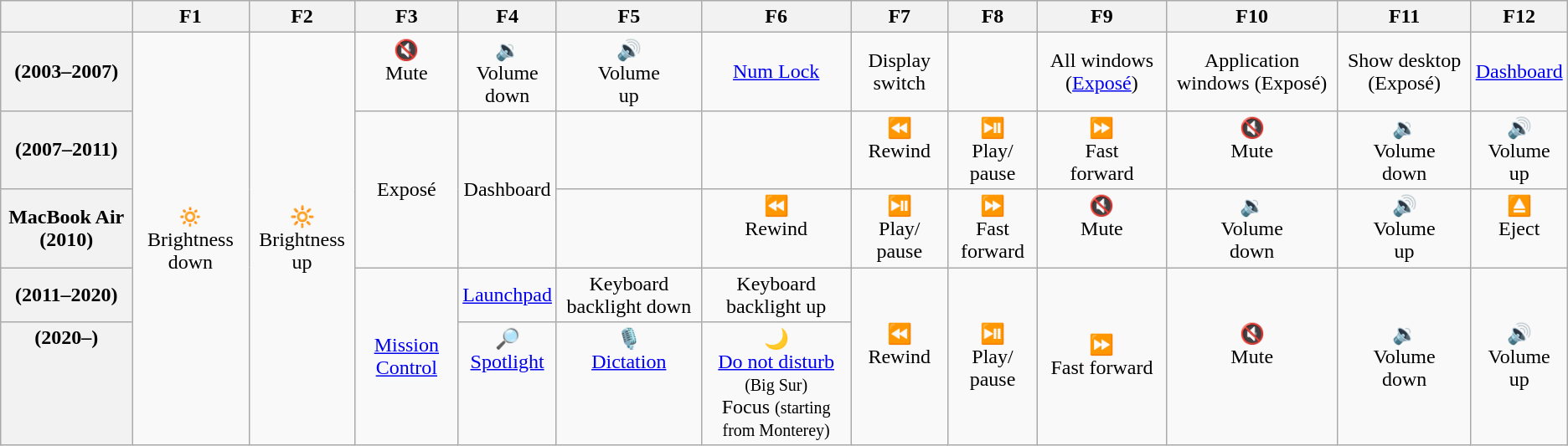<table class="wikitable" style="text-align:center;">
<tr>
<th></th>
<th>F1</th>
<th>F2</th>
<th>F3</th>
<th>F4</th>
<th>F5</th>
<th>F6</th>
<th>F7</th>
<th>F8</th>
<th>F9</th>
<th>F10</th>
<th>F11</th>
<th>F12</th>
</tr>
<tr>
<th>(2003–2007)</th>
<td rowspan="5">🔅<br>Brightness down</td>
<td rowspan="5">🔆<br>Brightness up</td>
<td>🔇<br>Mute<br> </td>
<td>🔉<br>Volume<br>down</td>
<td>🔊<br>Volume<br>up</td>
<td><a href='#'>Num Lock</a></td>
<td>Display switch</td>
<td></td>
<td>All windows (<a href='#'>Exposé</a>)</td>
<td>Application windows (Exposé)</td>
<td>Show desktop (Exposé)</td>
<td><a href='#'>Dashboard</a></td>
</tr>
<tr>
<th>(2007–2011)</th>
<td rowspan="2">Exposé</td>
<td rowspan="2">Dashboard</td>
<td></td>
<td></td>
<td>⏪️<br>Rewind<br> </td>
<td>⏯️<br>Play/<br>pause</td>
<td>⏩️<br>Fast<br>forward</td>
<td>🔇<br>Mute<br> </td>
<td>🔉<br>Volume<br>down</td>
<td>🔊<br>Volume<br>up</td>
</tr>
<tr>
<th>MacBook Air (2010)</th>
<td></td>
<td>⏪️<br>Rewind<br> </td>
<td>⏯️<br>Play/<br>pause</td>
<td>⏩️<br>Fast forward</td>
<td>🔇<br>Mute<br> </td>
<td>🔉<br>Volume<br>down</td>
<td>🔊<br>Volume<br>up</td>
<td>⏏️<br>Eject<br> </td>
</tr>
<tr>
<th>(2011–2020)</th>
<td rowspan="2"><a href='#'>Mission Control</a></td>
<td><a href='#'>Launchpad</a></td>
<td>Keyboard backlight down</td>
<td>Keyboard backlight up</td>
<td rowspan="2">⏪️<br>Rewind<br> </td>
<td rowspan="2">⏯️<br>Play/<br>pause</td>
<td rowspan="2">⏩️<br>Fast forward</td>
<td rowspan="2">🔇<br>Mute<br> </td>
<td rowspan="2">🔉<br>Volume<br>down</td>
<td rowspan="2">🔊<br>Volume<br>up</td>
</tr>
<tr style="vertical-align:top;">
<th>(2020–)</th>
<td>🔎<br><a href='#'>Spotlight</a></td>
<td>🎙️<br><a href='#'>Dictation</a></td>
<td>🌙<br><a href='#'>Do not disturb</a><br><small>(Big Sur)</small><br>Focus <small>(starting from Monterey)</small></td>
</tr>
</table>
